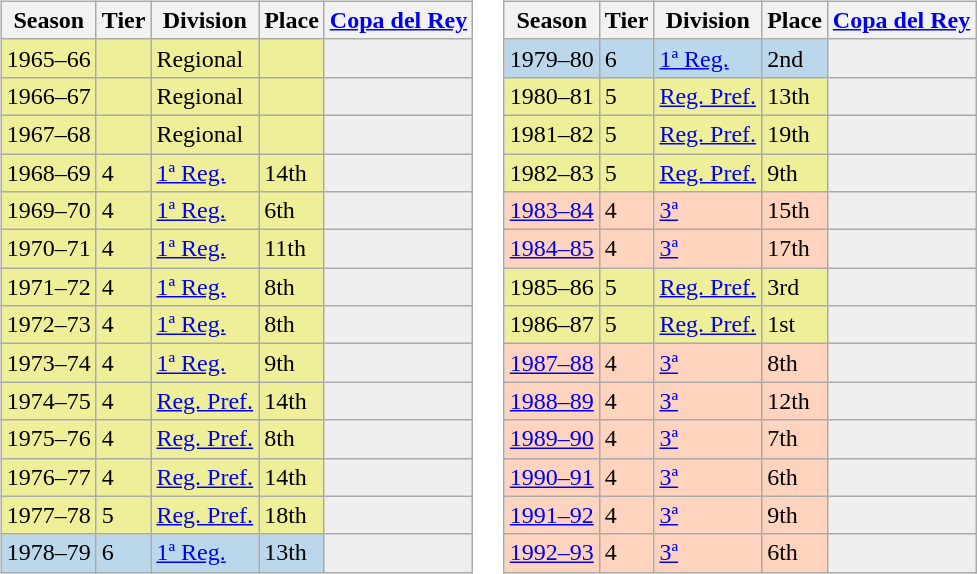<table>
<tr>
<td valign="top" width=0%><br><table class="wikitable">
<tr style="background:#f0f6fa;">
<th>Season</th>
<th>Tier</th>
<th>Division</th>
<th>Place</th>
<th><a href='#'>Copa del Rey</a></th>
</tr>
<tr>
<td style="background:#EFEF99;">1965–66</td>
<td style="background:#EFEF99;"></td>
<td style="background:#EFEF99;">Regional</td>
<td style="background:#EFEF99;"></td>
<th style="background:#efefef;"></th>
</tr>
<tr>
<td style="background:#EFEF99;">1966–67</td>
<td style="background:#EFEF99;"></td>
<td style="background:#EFEF99;">Regional</td>
<td style="background:#EFEF99;"></td>
<th style="background:#efefef;"></th>
</tr>
<tr>
<td style="background:#EFEF99;">1967–68</td>
<td style="background:#EFEF99;"></td>
<td style="background:#EFEF99;">Regional</td>
<td style="background:#EFEF99;"></td>
<th style="background:#efefef;"></th>
</tr>
<tr>
<td style="background:#EFEF99;">1968–69</td>
<td style="background:#EFEF99;">4</td>
<td style="background:#EFEF99;"><a href='#'>1ª Reg.</a></td>
<td style="background:#EFEF99;">14th</td>
<th style="background:#efefef;"></th>
</tr>
<tr>
<td style="background:#EFEF99;">1969–70</td>
<td style="background:#EFEF99;">4</td>
<td style="background:#EFEF99;"><a href='#'>1ª Reg.</a></td>
<td style="background:#EFEF99;">6th</td>
<th style="background:#efefef;"></th>
</tr>
<tr>
<td style="background:#EFEF99;">1970–71</td>
<td style="background:#EFEF99;">4</td>
<td style="background:#EFEF99;"><a href='#'>1ª Reg.</a></td>
<td style="background:#EFEF99;">11th</td>
<th style="background:#efefef;"></th>
</tr>
<tr>
<td style="background:#EFEF99;">1971–72</td>
<td style="background:#EFEF99;">4</td>
<td style="background:#EFEF99;"><a href='#'>1ª Reg.</a></td>
<td style="background:#EFEF99;">8th</td>
<th style="background:#efefef;"></th>
</tr>
<tr>
<td style="background:#EFEF99;">1972–73</td>
<td style="background:#EFEF99;">4</td>
<td style="background:#EFEF99;"><a href='#'>1ª Reg.</a></td>
<td style="background:#EFEF99;">8th</td>
<th style="background:#efefef;"></th>
</tr>
<tr>
<td style="background:#EFEF99;">1973–74</td>
<td style="background:#EFEF99;">4</td>
<td style="background:#EFEF99;"><a href='#'>1ª Reg.</a></td>
<td style="background:#EFEF99;">9th</td>
<th style="background:#efefef;"></th>
</tr>
<tr>
<td style="background:#EFEF99;">1974–75</td>
<td style="background:#EFEF99;">4</td>
<td style="background:#EFEF99;"><a href='#'>Reg. Pref.</a></td>
<td style="background:#EFEF99;">14th</td>
<th style="background:#efefef;"></th>
</tr>
<tr>
<td style="background:#EFEF99;">1975–76</td>
<td style="background:#EFEF99;">4</td>
<td style="background:#EFEF99;"><a href='#'>Reg. Pref.</a></td>
<td style="background:#EFEF99;">8th</td>
<th style="background:#efefef;"></th>
</tr>
<tr>
<td style="background:#EFEF99;">1976–77</td>
<td style="background:#EFEF99;">4</td>
<td style="background:#EFEF99;"><a href='#'>Reg. Pref.</a></td>
<td style="background:#EFEF99;">14th</td>
<th style="background:#efefef;"></th>
</tr>
<tr>
<td style="background:#EFEF99;">1977–78</td>
<td style="background:#EFEF99;">5</td>
<td style="background:#EFEF99;"><a href='#'>Reg. Pref.</a></td>
<td style="background:#EFEF99;">18th</td>
<th style="background:#efefef;"></th>
</tr>
<tr>
<td style="background:#BBD7EC;">1978–79</td>
<td style="background:#BBD7EC;">6</td>
<td style="background:#BBD7EC;"><a href='#'>1ª Reg.</a></td>
<td style="background:#BBD7EC;">13th</td>
<td style="background:#efefef;"></td>
</tr>
</table>
</td>
<td valign="top" width=0%><br><table class="wikitable">
<tr style="background:#f0f6fa;">
<th>Season</th>
<th>Tier</th>
<th>Division</th>
<th>Place</th>
<th><a href='#'>Copa del Rey</a></th>
</tr>
<tr>
<td style="background:#BBD7EC;">1979–80</td>
<td style="background:#BBD7EC;">6</td>
<td style="background:#BBD7EC;"><a href='#'>1ª Reg.</a></td>
<td style="background:#BBD7EC;">2nd</td>
<td style="background:#efefef;"></td>
</tr>
<tr>
<td style="background:#EFEF99;">1980–81</td>
<td style="background:#EFEF99;">5</td>
<td style="background:#EFEF99;"><a href='#'>Reg. Pref.</a></td>
<td style="background:#EFEF99;">13th</td>
<th style="background:#efefef;"></th>
</tr>
<tr>
<td style="background:#EFEF99;">1981–82</td>
<td style="background:#EFEF99;">5</td>
<td style="background:#EFEF99;"><a href='#'>Reg. Pref.</a></td>
<td style="background:#EFEF99;">19th</td>
<th style="background:#efefef;"></th>
</tr>
<tr>
<td style="background:#EFEF99;">1982–83</td>
<td style="background:#EFEF99;">5</td>
<td style="background:#EFEF99;"><a href='#'>Reg. Pref.</a></td>
<td style="background:#EFEF99;">9th</td>
<th style="background:#efefef;"></th>
</tr>
<tr>
<td style="background:#FFD3BD;"><a href='#'>1983–84</a></td>
<td style="background:#FFD3BD;">4</td>
<td style="background:#FFD3BD;"><a href='#'>3ª</a></td>
<td style="background:#FFD3BD;">15th</td>
<th style="background:#efefef;"></th>
</tr>
<tr>
<td style="background:#FFD3BD;"><a href='#'>1984–85</a></td>
<td style="background:#FFD3BD;">4</td>
<td style="background:#FFD3BD;"><a href='#'>3ª</a></td>
<td style="background:#FFD3BD;">17th</td>
<th style="background:#efefef;"></th>
</tr>
<tr>
<td style="background:#EFEF99;">1985–86</td>
<td style="background:#EFEF99;">5</td>
<td style="background:#EFEF99;"><a href='#'>Reg. Pref.</a></td>
<td style="background:#EFEF99;">3rd</td>
<th style="background:#efefef;"></th>
</tr>
<tr>
<td style="background:#EFEF99;">1986–87</td>
<td style="background:#EFEF99;">5</td>
<td style="background:#EFEF99;"><a href='#'>Reg. Pref.</a></td>
<td style="background:#EFEF99;">1st</td>
<th style="background:#efefef;"></th>
</tr>
<tr>
<td style="background:#FFD3BD;"><a href='#'>1987–88</a></td>
<td style="background:#FFD3BD;">4</td>
<td style="background:#FFD3BD;"><a href='#'>3ª</a></td>
<td style="background:#FFD3BD;">8th</td>
<th style="background:#efefef;"></th>
</tr>
<tr>
<td style="background:#FFD3BD;"><a href='#'>1988–89</a></td>
<td style="background:#FFD3BD;">4</td>
<td style="background:#FFD3BD;"><a href='#'>3ª</a></td>
<td style="background:#FFD3BD;">12th</td>
<th style="background:#efefef;"></th>
</tr>
<tr>
<td style="background:#FFD3BD;"><a href='#'>1989–90</a></td>
<td style="background:#FFD3BD;">4</td>
<td style="background:#FFD3BD;"><a href='#'>3ª</a></td>
<td style="background:#FFD3BD;">7th</td>
<th style="background:#efefef;"></th>
</tr>
<tr>
<td style="background:#FFD3BD;"><a href='#'>1990–91</a></td>
<td style="background:#FFD3BD;">4</td>
<td style="background:#FFD3BD;"><a href='#'>3ª</a></td>
<td style="background:#FFD3BD;">6th</td>
<th style="background:#efefef;"></th>
</tr>
<tr>
<td style="background:#FFD3BD;"><a href='#'>1991–92</a></td>
<td style="background:#FFD3BD;">4</td>
<td style="background:#FFD3BD;"><a href='#'>3ª</a></td>
<td style="background:#FFD3BD;">9th</td>
<th style="background:#efefef;"></th>
</tr>
<tr>
<td style="background:#FFD3BD;"><a href='#'>1992–93</a></td>
<td style="background:#FFD3BD;">4</td>
<td style="background:#FFD3BD;"><a href='#'>3ª</a></td>
<td style="background:#FFD3BD;">6th</td>
<th style="background:#efefef;"></th>
</tr>
</table>
</td>
</tr>
</table>
